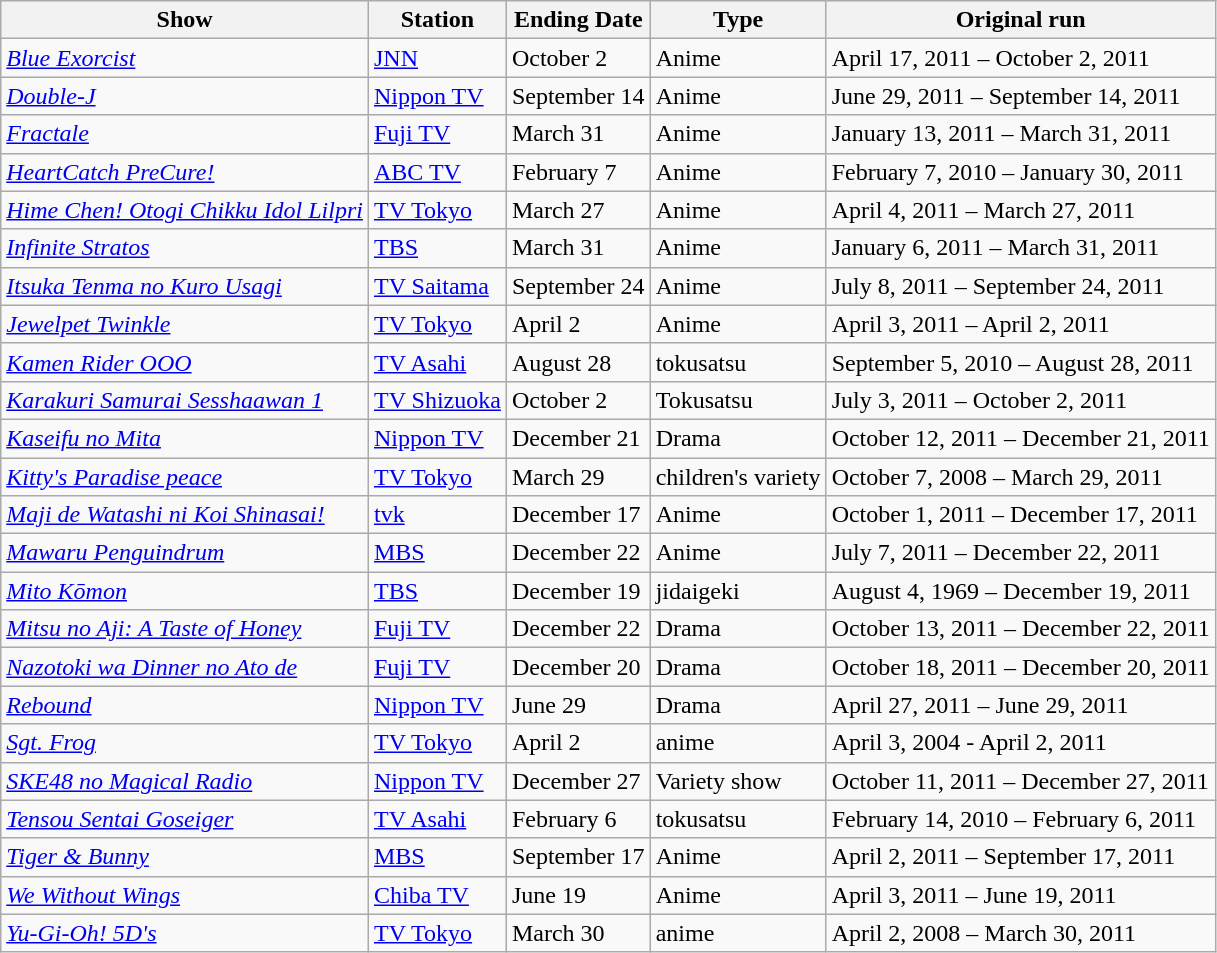<table class="wikitable sortable">
<tr>
<th>Show</th>
<th>Station</th>
<th>Ending Date</th>
<th>Type</th>
<th>Original run</th>
</tr>
<tr>
<td><em><a href='#'>Blue Exorcist</a></em></td>
<td><a href='#'>JNN</a></td>
<td>October 2</td>
<td>Anime</td>
<td>April 17, 2011 – October 2, 2011</td>
</tr>
<tr>
<td><em><a href='#'>Double-J</a></em></td>
<td><a href='#'>Nippon TV</a></td>
<td>September 14</td>
<td>Anime</td>
<td>June 29, 2011 – September 14, 2011</td>
</tr>
<tr>
<td><em><a href='#'>Fractale</a></em></td>
<td><a href='#'>Fuji TV</a></td>
<td>March 31</td>
<td>Anime</td>
<td>January 13, 2011 – March 31, 2011</td>
</tr>
<tr>
<td><em><a href='#'>HeartCatch PreCure!</a></em></td>
<td><a href='#'>ABC TV</a></td>
<td>February 7</td>
<td>Anime</td>
<td>February 7, 2010 – January 30, 2011</td>
</tr>
<tr>
<td><em><a href='#'>Hime Chen! Otogi Chikku Idol Lilpri</a></em></td>
<td><a href='#'>TV Tokyo</a></td>
<td>March 27</td>
<td>Anime</td>
<td>April 4, 2011 – March 27, 2011</td>
</tr>
<tr>
<td><em><a href='#'>Infinite Stratos</a></em></td>
<td><a href='#'>TBS</a></td>
<td>March 31</td>
<td>Anime</td>
<td>January 6, 2011 – March 31, 2011</td>
</tr>
<tr>
<td><em><a href='#'>Itsuka Tenma no Kuro Usagi</a></em></td>
<td><a href='#'>TV Saitama</a></td>
<td>September 24</td>
<td>Anime</td>
<td>July 8, 2011 – September 24, 2011</td>
</tr>
<tr>
<td><em><a href='#'>Jewelpet Twinkle</a></em></td>
<td><a href='#'>TV Tokyo</a></td>
<td>April 2</td>
<td>Anime</td>
<td>April 3, 2011 – April 2, 2011</td>
</tr>
<tr>
<td><em><a href='#'>Kamen Rider OOO</a></em></td>
<td><a href='#'>TV Asahi</a></td>
<td>August 28</td>
<td>tokusatsu</td>
<td>September 5, 2010 – August 28, 2011</td>
</tr>
<tr>
<td><em><a href='#'>Karakuri Samurai Sesshaawan 1</a></em></td>
<td><a href='#'>TV Shizuoka</a></td>
<td>October 2</td>
<td>Tokusatsu</td>
<td>July 3, 2011 – October 2, 2011</td>
</tr>
<tr>
<td><em><a href='#'>Kaseifu no Mita</a></em></td>
<td><a href='#'>Nippon TV</a></td>
<td>December 21</td>
<td>Drama</td>
<td>October 12, 2011 – December 21, 2011</td>
</tr>
<tr>
<td><em><a href='#'>Kitty's Paradise peace</a></em></td>
<td><a href='#'>TV Tokyo</a></td>
<td>March 29</td>
<td>children's variety</td>
<td>October 7, 2008 – March 29, 2011</td>
</tr>
<tr>
<td><em><a href='#'>Maji de Watashi ni Koi Shinasai!</a></em></td>
<td><a href='#'>tvk</a></td>
<td>December 17</td>
<td>Anime</td>
<td>October 1, 2011 – December 17, 2011</td>
</tr>
<tr>
<td><em><a href='#'>Mawaru Penguindrum</a></em></td>
<td><a href='#'>MBS</a></td>
<td>December 22</td>
<td>Anime</td>
<td>July 7, 2011 – December 22, 2011</td>
</tr>
<tr>
<td><em><a href='#'>Mito Kōmon</a></em></td>
<td><a href='#'>TBS</a></td>
<td>December 19</td>
<td>jidaigeki</td>
<td>August 4, 1969 – December 19, 2011</td>
</tr>
<tr>
<td><em><a href='#'>Mitsu no Aji: A Taste of Honey</a></em></td>
<td><a href='#'>Fuji TV</a></td>
<td>December 22</td>
<td>Drama</td>
<td>October 13, 2011 – December 22, 2011</td>
</tr>
<tr>
<td><em><a href='#'>Nazotoki wa Dinner no Ato de</a></em></td>
<td><a href='#'>Fuji TV</a></td>
<td>December 20</td>
<td>Drama</td>
<td>October 18, 2011 – December 20, 2011</td>
</tr>
<tr>
<td><em><a href='#'>Rebound</a></em></td>
<td><a href='#'>Nippon TV</a></td>
<td>June 29</td>
<td>Drama</td>
<td>April 27, 2011 – June 29, 2011</td>
</tr>
<tr>
<td><em><a href='#'>Sgt. Frog</a></em></td>
<td><a href='#'>TV Tokyo</a></td>
<td>April 2</td>
<td>anime</td>
<td>April 3, 2004 - April 2, 2011</td>
</tr>
<tr>
<td><em><a href='#'>SKE48 no Magical Radio</a></em></td>
<td><a href='#'>Nippon TV</a></td>
<td>December 27</td>
<td>Variety show</td>
<td>October 11, 2011 – December 27, 2011</td>
</tr>
<tr>
<td><em><a href='#'>Tensou Sentai Goseiger</a> </em></td>
<td><a href='#'>TV Asahi</a></td>
<td>February 6</td>
<td>tokusatsu</td>
<td>February 14, 2010 – February 6, 2011</td>
</tr>
<tr>
<td><em><a href='#'>Tiger & Bunny</a></em></td>
<td><a href='#'>MBS</a></td>
<td>September 17</td>
<td>Anime</td>
<td>April 2, 2011 – September 17, 2011</td>
</tr>
<tr>
<td><em><a href='#'>We Without Wings</a></em></td>
<td><a href='#'>Chiba TV</a></td>
<td>June 19</td>
<td>Anime</td>
<td>April 3, 2011 – June 19, 2011</td>
</tr>
<tr>
<td><em><a href='#'>Yu-Gi-Oh! 5D's</a></em></td>
<td><a href='#'>TV Tokyo</a></td>
<td>March 30</td>
<td>anime</td>
<td>April 2, 2008 – March 30, 2011</td>
</tr>
</table>
